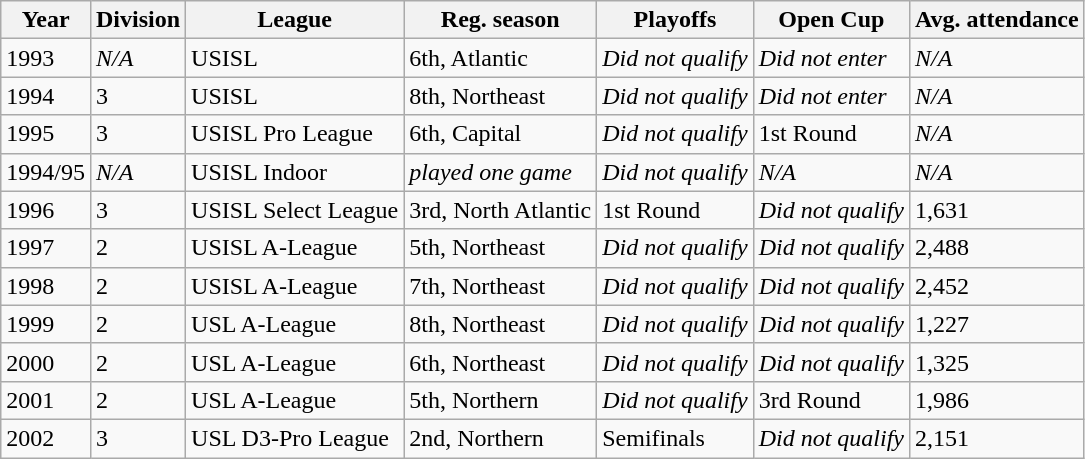<table class="wikitable">
<tr>
<th>Year</th>
<th>Division</th>
<th>League</th>
<th>Reg. season</th>
<th>Playoffs</th>
<th>Open Cup</th>
<th>Avg. attendance</th>
</tr>
<tr>
<td>1993</td>
<td><em>N/A</em></td>
<td>USISL</td>
<td>6th, Atlantic</td>
<td><em>Did not qualify</em></td>
<td><em>Did not enter</em></td>
<td><em>N/A</em></td>
</tr>
<tr>
<td>1994</td>
<td>3</td>
<td>USISL</td>
<td>8th, Northeast</td>
<td><em>Did not qualify</em></td>
<td><em>Did not enter</em></td>
<td><em>N/A</em></td>
</tr>
<tr>
<td>1995</td>
<td>3</td>
<td>USISL Pro League</td>
<td>6th, Capital</td>
<td><em>Did not qualify</em></td>
<td>1st Round</td>
<td><em>N/A</em></td>
</tr>
<tr>
<td>1994/95</td>
<td><em>N/A</em></td>
<td>USISL Indoor</td>
<td><em>played one game</em></td>
<td><em>Did not qualify</em></td>
<td><em>N/A</em></td>
<td><em>N/A</em></td>
</tr>
<tr>
<td>1996</td>
<td>3</td>
<td>USISL Select League</td>
<td>3rd, North Atlantic</td>
<td>1st Round</td>
<td><em>Did not qualify</em></td>
<td>1,631</td>
</tr>
<tr>
<td>1997</td>
<td>2</td>
<td>USISL A-League</td>
<td>5th, Northeast</td>
<td><em>Did not qualify</em></td>
<td><em>Did not qualify</em></td>
<td>2,488</td>
</tr>
<tr>
<td>1998</td>
<td>2</td>
<td>USISL A-League</td>
<td>7th, Northeast</td>
<td><em>Did not qualify</em></td>
<td><em>Did not qualify</em></td>
<td>2,452</td>
</tr>
<tr>
<td>1999</td>
<td>2</td>
<td>USL A-League</td>
<td>8th, Northeast</td>
<td><em>Did not qualify</em></td>
<td><em>Did not qualify</em></td>
<td>1,227</td>
</tr>
<tr>
<td>2000</td>
<td>2</td>
<td>USL A-League</td>
<td>6th, Northeast</td>
<td><em>Did not qualify</em></td>
<td><em>Did not qualify</em></td>
<td>1,325</td>
</tr>
<tr>
<td>2001</td>
<td>2</td>
<td>USL A-League</td>
<td>5th, Northern</td>
<td><em>Did not qualify</em></td>
<td>3rd Round</td>
<td>1,986</td>
</tr>
<tr>
<td>2002</td>
<td>3</td>
<td>USL D3-Pro League</td>
<td>2nd, Northern</td>
<td>Semifinals</td>
<td><em>Did not qualify</em></td>
<td>2,151</td>
</tr>
</table>
